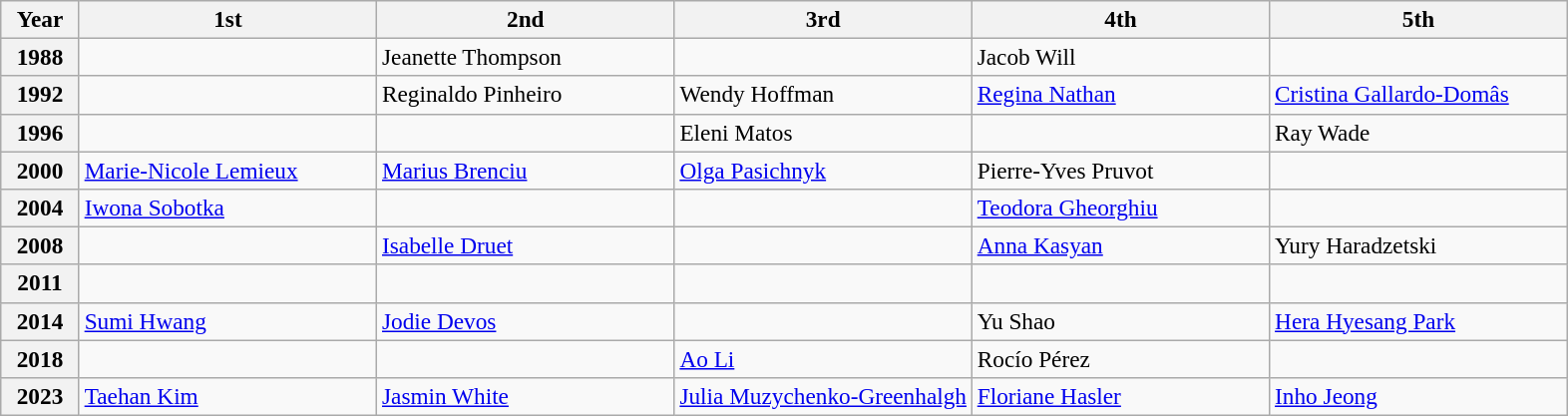<table class="wikitable" style="font-size:97%;">
<tr>
<th width="5%">Year</th>
<th width="19%">1st</th>
<th width="19%">2nd</th>
<th width="19%">3rd</th>
<th width="19%">4th</th>
<th width="19%">5th</th>
</tr>
<tr valign="top">
<th>1988</th>
<td></td>
<td>Jeanette Thompson</td>
<td></td>
<td>Jacob Will</td>
<td></td>
</tr>
<tr valign="top">
<th>1992</th>
<td></td>
<td>Reginaldo Pinheiro</td>
<td>Wendy Hoffman</td>
<td><a href='#'>Regina Nathan</a></td>
<td><a href='#'>Cristina Gallardo-Domâs</a></td>
</tr>
<tr valign="top">
<th>1996</th>
<td></td>
<td></td>
<td>Eleni Matos</td>
<td></td>
<td>Ray Wade</td>
</tr>
<tr valign="top">
<th>2000</th>
<td><a href='#'>Marie-Nicole Lemieux</a></td>
<td><a href='#'>Marius Brenciu</a></td>
<td><a href='#'>Olga Pasichnyk</a></td>
<td>Pierre-Yves Pruvot</td>
<td></td>
</tr>
<tr valign="top">
<th>2004</th>
<td><a href='#'>Iwona Sobotka</a></td>
<td></td>
<td></td>
<td><a href='#'>Teodora Gheorghiu</a></td>
<td></td>
</tr>
<tr valign="top">
<th>2008</th>
<td></td>
<td><a href='#'>Isabelle Druet</a></td>
<td></td>
<td><a href='#'>Anna Kasyan</a></td>
<td>Yury Haradzetski</td>
</tr>
<tr valign="top">
<th>2011</th>
<td></td>
<td></td>
<td></td>
<td></td>
<td></td>
</tr>
<tr>
<th>2014</th>
<td><a href='#'>Sumi Hwang</a></td>
<td><a href='#'>Jodie Devos</a></td>
<td></td>
<td>Yu Shao</td>
<td><a href='#'>Hera Hyesang Park</a></td>
</tr>
<tr>
<th>2018</th>
<td></td>
<td></td>
<td><a href='#'>Ao Li</a></td>
<td>Rocío Pérez</td>
<td></td>
</tr>
<tr>
<th>2023</th>
<td><a href='#'>Taehan Kim</a></td>
<td><a href='#'>Jasmin White</a></td>
<td><a href='#'>Julia Muzychenko-Greenhalgh</a></td>
<td><a href='#'>Floriane Hasler</a></td>
<td><a href='#'>Inho Jeong</a></td>
</tr>
</table>
